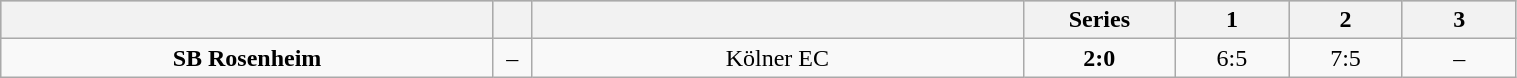<table class="wikitable" width="80%">
<tr style="background-color:#c0c0c0;">
<th style="width:32.5%;"></th>
<th style="width:2.5%;"></th>
<th style="width:32.5%;"></th>
<th style="width:10%;">Series</th>
<th style="width:7.5%;">1</th>
<th style="width:7.5%;">2</th>
<th style="width:7.5%;">3</th>
</tr>
<tr align="center">
<td><strong>SB Rosenheim</strong></td>
<td>–</td>
<td>Kölner EC</td>
<td><strong>2:0</strong></td>
<td>6:5</td>
<td>7:5</td>
<td>–</td>
</tr>
</table>
